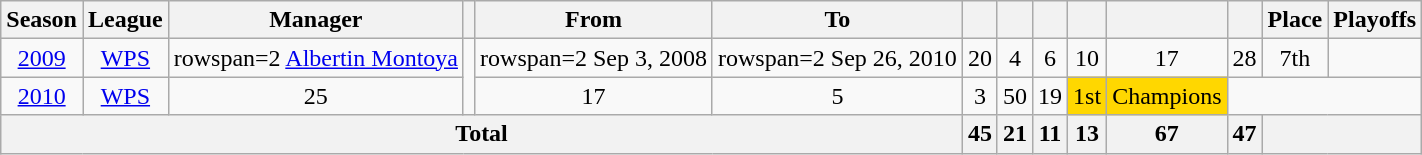<table class="wikitable" style="text-align:center;">
<tr>
<th scope="col">Season</th>
<th scope="col">League</th>
<th scope="col">Manager</th>
<th scope="col"></th>
<th scope="col">From</th>
<th scope="col">To</th>
<th scope="col"></th>
<th scope="col"></th>
<th scope="col"></th>
<th scope="col"></th>
<th scope="col"></th>
<th scope="col"></th>
<th scope="col">Place</th>
<th scope="col">Playoffs</th>
</tr>
<tr>
<td><a href='#'>2009</a></td>
<td><a href='#'>WPS</a></td>
<td>rowspan=2 <a href='#'>Albertin Montoya</a></td>
<td rowspan=2></td>
<td>rowspan=2 Sep 3, 2008</td>
<td>rowspan=2 Sep 26, 2010</td>
<td>20</td>
<td>4</td>
<td>6</td>
<td>10</td>
<td>17</td>
<td>28</td>
<td>7th</td>
<td></td>
</tr>
<tr>
<td><a href='#'>2010</a></td>
<td><a href='#'>WPS</a></td>
<td>25</td>
<td>17</td>
<td>5</td>
<td>3</td>
<td>50</td>
<td>19</td>
<td style="background-color:gold;">1st</td>
<td style="background-color:gold;">Champions</td>
</tr>
<tr>
<th colspan=6 scope="row">Total</th>
<th>45</th>
<th>21</th>
<th>11</th>
<th>13</th>
<th>67</th>
<th>47</th>
<th colspan=2></th>
</tr>
</table>
